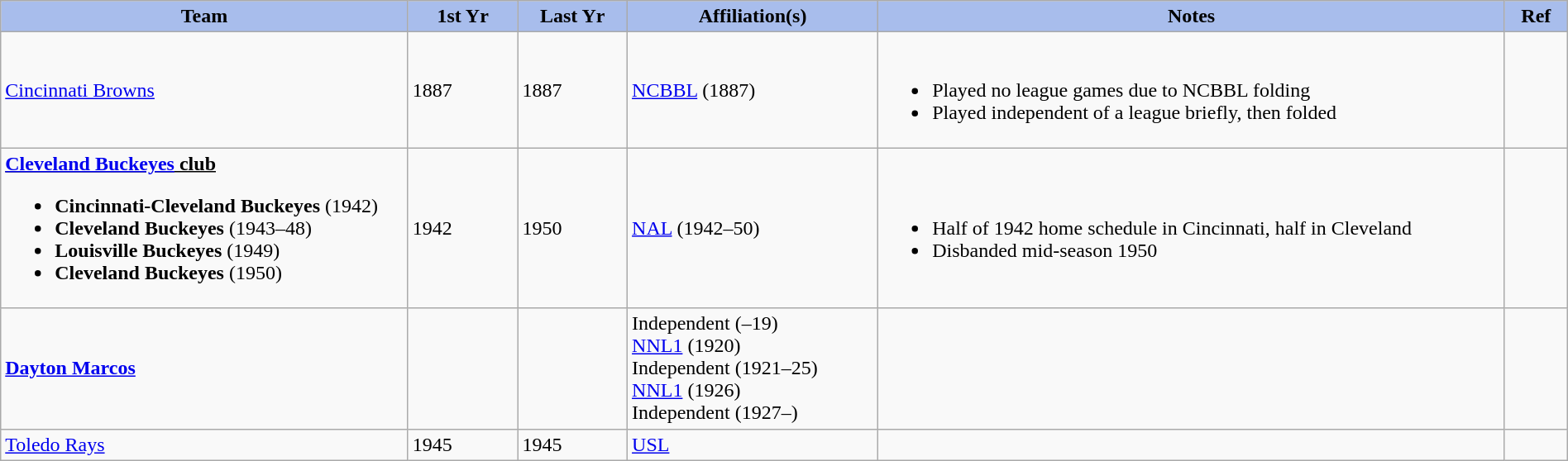<table class="wikitable" style="width: 100%">
<tr>
<th style="background:#a8bdec; width:26%;">Team</th>
<th style="width:7%; background:#a8bdec;">1st Yr</th>
<th style="width:7%; background:#a8bdec;">Last Yr</th>
<th style="width:16%; background:#a8bdec;">Affiliation(s)</th>
<th style="width:40%; background:#a8bdec;">Notes</th>
<th style="width:4%; background:#a8bdec;">Ref</th>
</tr>
<tr>
<td><a href='#'>Cincinnati Browns</a></td>
<td>1887</td>
<td>1887</td>
<td><a href='#'>NCBBL</a> (1887)</td>
<td><br><ul><li>Played no league games due to NCBBL folding</li><li>Played independent of a league briefly, then folded</li></ul></td>
<td></td>
</tr>
<tr id="Cleveland Buckeyes">
<td><u><strong><a href='#'>Cleveland Buckeyes</a> club</strong></u><br><ul><li><strong>Cincinnati-Cleveland Buckeyes</strong> (1942)</li><li><strong>Cleveland Buckeyes</strong> (1943–48)</li><li><strong>Louisville Buckeyes</strong> (1949)</li><li><strong>Cleveland Buckeyes</strong> (1950)</li></ul></td>
<td>1942</td>
<td>1950</td>
<td><a href='#'>NAL</a> (1942–50)</td>
<td><br><ul><li>Half of 1942 home schedule in Cincinnati, half in Cleveland</li><li>Disbanded mid-season 1950</li></ul></td>
<td><br></td>
</tr>
<tr>
<td><strong><a href='#'>Dayton Marcos</a></strong></td>
<td></td>
<td></td>
<td>Independent (–19)<br><a href='#'>NNL1</a> (1920)<br>Independent (1921–25)<br><a href='#'>NNL1</a> (1926)<br>Independent (1927–)</td>
<td></td>
<td></td>
</tr>
<tr>
<td><a href='#'>Toledo Rays</a></td>
<td>1945</td>
<td>1945</td>
<td><a href='#'>USL</a></td>
<td></td>
<td></td>
</tr>
</table>
